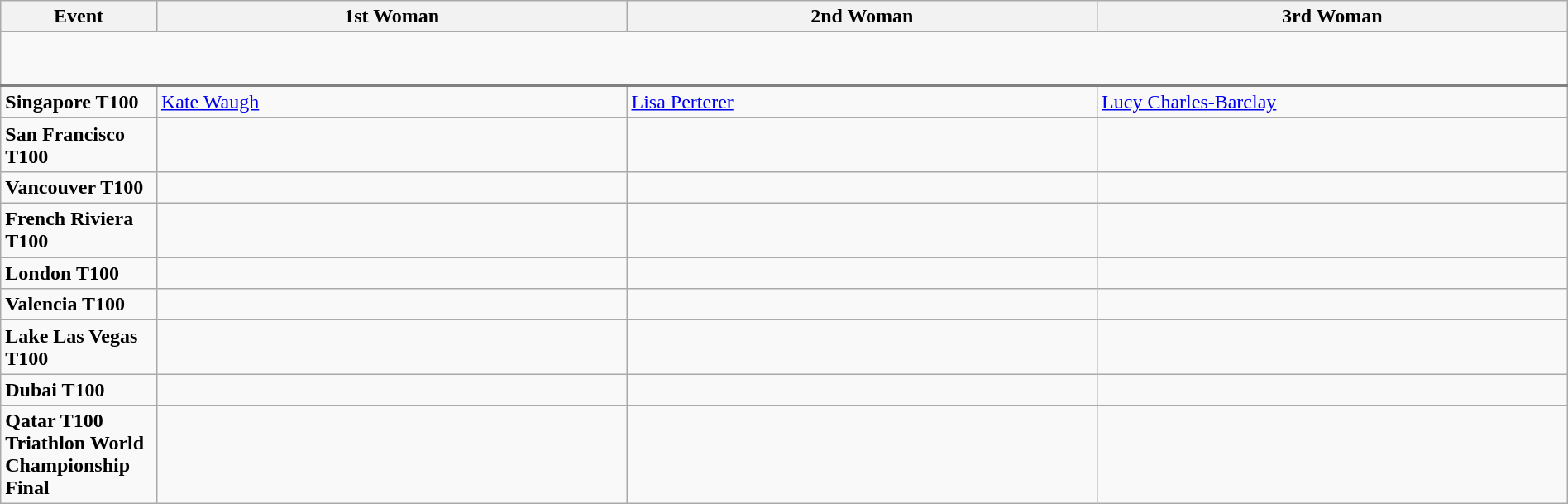<table class="wikitable sortable" style="width: 100%">
<tr>
<th width="120">Event</th>
<th width="400">1st Woman</th>
<th width="400">2nd Woman</th>
<th width="400">3rd Woman</th>
</tr>
<tr style="height: 2.7em; border-bottom: 2px solid gray;">
</tr>
<tr>
<td><strong>Singapore T100</strong></td>
<td> <a href='#'>Kate Waugh</a></td>
<td> <a href='#'>Lisa Perterer</a></td>
<td> <a href='#'>Lucy Charles-Barclay</a></td>
</tr>
<tr>
<td><strong>San Francisco T100</strong></td>
<td></td>
<td></td>
<td></td>
</tr>
<tr>
<td><strong>Vancouver T100</strong></td>
<td></td>
<td></td>
<td></td>
</tr>
<tr>
<td><strong>French Riviera T100</strong></td>
<td></td>
<td></td>
<td></td>
</tr>
<tr>
<td><strong>London T100</strong></td>
<td></td>
<td></td>
<td></td>
</tr>
<tr>
<td><strong>Valencia T100</strong></td>
<td></td>
<td></td>
<td></td>
</tr>
<tr>
<td><strong>Lake Las Vegas T100</strong></td>
<td></td>
<td></td>
<td></td>
</tr>
<tr>
<td><strong>Dubai T100</strong></td>
<td></td>
<td></td>
<td></td>
</tr>
<tr>
<td><strong>Qatar T100 Triathlon World Championship Final</strong></td>
<td></td>
<td></td>
<td></td>
</tr>
</table>
